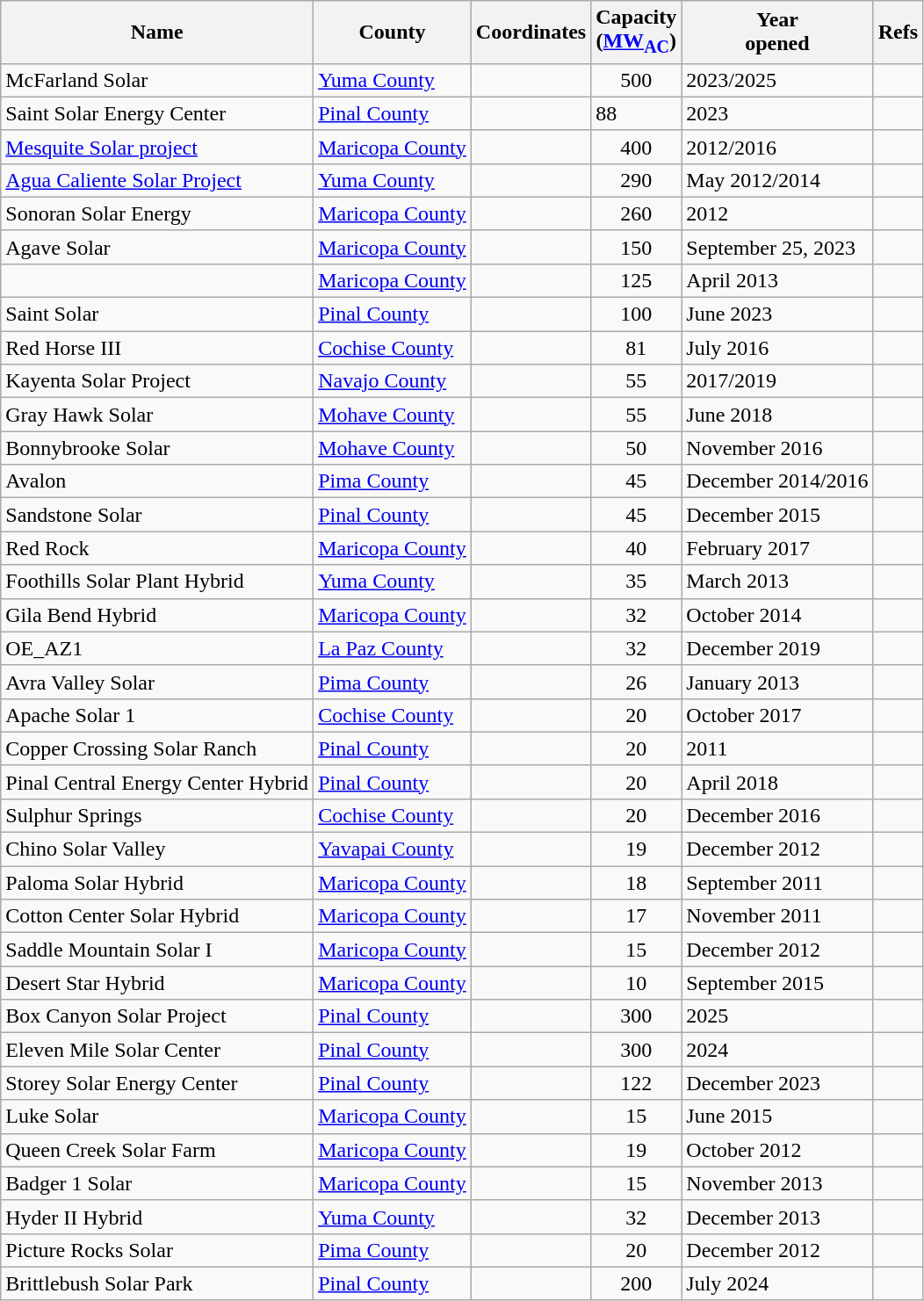<table class="wikitable sortable">
<tr>
<th>Name</th>
<th>County</th>
<th>Coordinates</th>
<th>Capacity<br>(<a href='#'>MW<sub>AC</sub></a>)</th>
<th>Year<br>opened</th>
<th>Refs</th>
</tr>
<tr>
<td>McFarland Solar</td>
<td><a href='#'>Yuma County</a></td>
<td></td>
<td align="center">500</td>
<td>2023/2025</td>
<td></td>
</tr>
<tr>
<td>Saint Solar Energy Center</td>
<td><a href='#'>Pinal County</a></td>
<td></td>
<td>88</td>
<td>2023</td>
<td></td>
</tr>
<tr>
<td><a href='#'>Mesquite Solar project</a></td>
<td><a href='#'>Maricopa County</a></td>
<td></td>
<td align="center">400</td>
<td>2012/2016</td>
<td></td>
</tr>
<tr>
<td><a href='#'>Agua Caliente Solar Project</a></td>
<td><a href='#'>Yuma County</a></td>
<td></td>
<td align="center">290</td>
<td>May 2012/2014</td>
<td></td>
</tr>
<tr>
<td>Sonoran Solar Energy</td>
<td><a href='#'>Maricopa County</a></td>
<td></td>
<td align="center">260</td>
<td>2012</td>
<td></td>
</tr>
<tr>
<td>Agave Solar</td>
<td><a href='#'>Maricopa County</a></td>
<td></td>
<td align="center">150</td>
<td>September 25, 2023</td>
<td></td>
</tr>
<tr>
<td></td>
<td><a href='#'>Maricopa County</a></td>
<td></td>
<td align="center">125</td>
<td>April 2013</td>
<td></td>
</tr>
<tr>
<td>Saint Solar</td>
<td><a href='#'>Pinal County</a></td>
<td></td>
<td align="center">100</td>
<td>June 2023</td>
<td></td>
</tr>
<tr>
<td>Red Horse III</td>
<td><a href='#'>Cochise County</a></td>
<td></td>
<td align="center">81</td>
<td>July 2016</td>
<td></td>
</tr>
<tr>
<td>Kayenta Solar Project</td>
<td><a href='#'>Navajo County</a></td>
<td></td>
<td align="center">55</td>
<td>2017/2019</td>
<td></td>
</tr>
<tr>
<td>Gray Hawk Solar</td>
<td><a href='#'>Mohave County</a></td>
<td></td>
<td align="center">55</td>
<td>June 2018</td>
<td></td>
</tr>
<tr>
<td>Bonnybrooke Solar</td>
<td><a href='#'>Mohave County</a></td>
<td></td>
<td align="center">50</td>
<td>November 2016</td>
<td></td>
</tr>
<tr>
<td>Avalon</td>
<td><a href='#'>Pima County</a></td>
<td></td>
<td align="center">45</td>
<td>December 2014/2016</td>
<td></td>
</tr>
<tr>
<td>Sandstone Solar</td>
<td><a href='#'>Pinal County</a></td>
<td></td>
<td align="center">45</td>
<td>December 2015</td>
<td></td>
</tr>
<tr>
<td>Red Rock</td>
<td><a href='#'>Maricopa County</a></td>
<td></td>
<td align="center">40</td>
<td>February 2017</td>
<td></td>
</tr>
<tr>
<td>Foothills Solar Plant Hybrid</td>
<td><a href='#'>Yuma County</a></td>
<td></td>
<td align="center">35</td>
<td>March 2013</td>
<td></td>
</tr>
<tr>
<td>Gila Bend Hybrid</td>
<td><a href='#'>Maricopa County</a></td>
<td></td>
<td align="center">32</td>
<td>October 2014</td>
<td></td>
</tr>
<tr>
<td>OE_AZ1</td>
<td><a href='#'>La Paz County</a></td>
<td></td>
<td align="center">32</td>
<td>December 2019</td>
<td></td>
</tr>
<tr>
<td>Avra Valley Solar</td>
<td><a href='#'>Pima County</a></td>
<td></td>
<td align="center">26</td>
<td>January 2013</td>
<td></td>
</tr>
<tr>
<td>Apache Solar 1</td>
<td><a href='#'>Cochise County</a></td>
<td></td>
<td align="center">20</td>
<td>October 2017</td>
<td></td>
</tr>
<tr>
<td>Copper Crossing Solar Ranch</td>
<td><a href='#'>Pinal County</a></td>
<td></td>
<td align="center">20</td>
<td>2011</td>
<td></td>
</tr>
<tr>
<td>Pinal Central Energy Center Hybrid</td>
<td><a href='#'>Pinal County</a></td>
<td></td>
<td align="center">20</td>
<td>April 2018</td>
<td></td>
</tr>
<tr>
<td>Sulphur Springs</td>
<td><a href='#'>Cochise County</a></td>
<td></td>
<td align="center">20</td>
<td>December 2016</td>
<td></td>
</tr>
<tr>
<td>Chino Solar Valley</td>
<td><a href='#'>Yavapai County</a></td>
<td></td>
<td align="center">19</td>
<td>December 2012</td>
<td></td>
</tr>
<tr>
<td>Paloma Solar Hybrid</td>
<td><a href='#'>Maricopa County</a></td>
<td></td>
<td align="center">18</td>
<td>September 2011</td>
<td></td>
</tr>
<tr>
<td><bdi>Cotton Center Solar Hybrid</bdi></td>
<td><a href='#'>Maricopa County</a></td>
<td></td>
<td align="center">17</td>
<td>November 2011</td>
<td></td>
</tr>
<tr>
<td>Saddle Mountain Solar I</td>
<td><a href='#'>Maricopa County</a></td>
<td></td>
<td align="center">15</td>
<td>December 2012</td>
<td></td>
</tr>
<tr>
<td>Desert Star Hybrid</td>
<td><a href='#'>Maricopa County</a></td>
<td></td>
<td align="center">10</td>
<td>September 2015</td>
<td></td>
</tr>
<tr>
<td>Box Canyon Solar Project</td>
<td><a href='#'>Pinal County</a></td>
<td></td>
<td align="center">300</td>
<td>2025</td>
<td></td>
</tr>
<tr>
<td>Eleven Mile Solar Center</td>
<td><a href='#'>Pinal County</a></td>
<td></td>
<td align="center">300</td>
<td>2024</td>
<td></td>
</tr>
<tr>
<td>Storey Solar Energy Center</td>
<td><a href='#'>Pinal County</a></td>
<td></td>
<td align="center">122</td>
<td>December 2023</td>
<td></td>
</tr>
<tr>
<td>Luke Solar</td>
<td><a href='#'>Maricopa County</a></td>
<td></td>
<td align="center">15</td>
<td>June 2015</td>
<td></td>
</tr>
<tr>
<td>Queen Creek Solar Farm</td>
<td><a href='#'>Maricopa County</a></td>
<td></td>
<td align="center">19</td>
<td>October 2012</td>
<td></td>
</tr>
<tr>
<td>Badger 1 Solar</td>
<td><a href='#'>Maricopa County</a></td>
<td></td>
<td align="center">15</td>
<td>November 2013</td>
<td></td>
</tr>
<tr>
<td>Hyder II Hybrid</td>
<td><a href='#'>Yuma County</a></td>
<td></td>
<td align="center">32</td>
<td>December 2013</td>
<td></td>
</tr>
<tr>
<td>Picture Rocks Solar</td>
<td><a href='#'>Pima County</a></td>
<td></td>
<td align="center">20</td>
<td>December 2012</td>
<td></td>
</tr>
<tr>
<td>Brittlebush Solar Park</td>
<td><a href='#'>Pinal County</a></td>
<td></td>
<td align="center">200</td>
<td>July 2024</td>
<td></td>
</tr>
</table>
